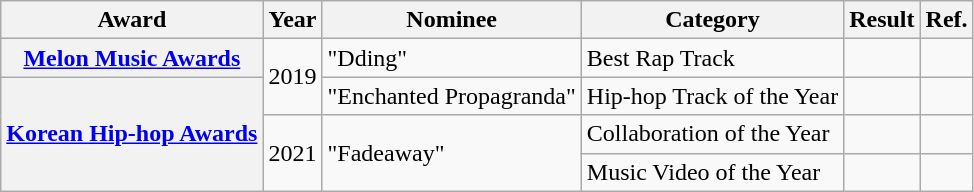<table class="wikitable plainrowheaders">
<tr>
<th>Award</th>
<th>Year</th>
<th>Nominee</th>
<th>Category</th>
<th>Result</th>
<th>Ref.</th>
</tr>
<tr>
<th scope="row"><a href='#'>Melon Music Awards</a></th>
<td rowspan="2">2019</td>
<td>"Dding"</td>
<td>Best Rap Track</td>
<td></td>
<td></td>
</tr>
<tr>
<th scope="row" rowspan="3"><a href='#'>Korean Hip-hop Awards</a></th>
<td>"Enchanted Propagranda"</td>
<td>Hip-hop Track of the Year</td>
<td></td>
<td></td>
</tr>
<tr>
<td rowspan="2">2021</td>
<td rowspan="2">"Fadeaway"</td>
<td>Collaboration of the Year</td>
<td></td>
<td></td>
</tr>
<tr>
<td>Music Video of the Year</td>
<td></td>
<td></td>
</tr>
</table>
